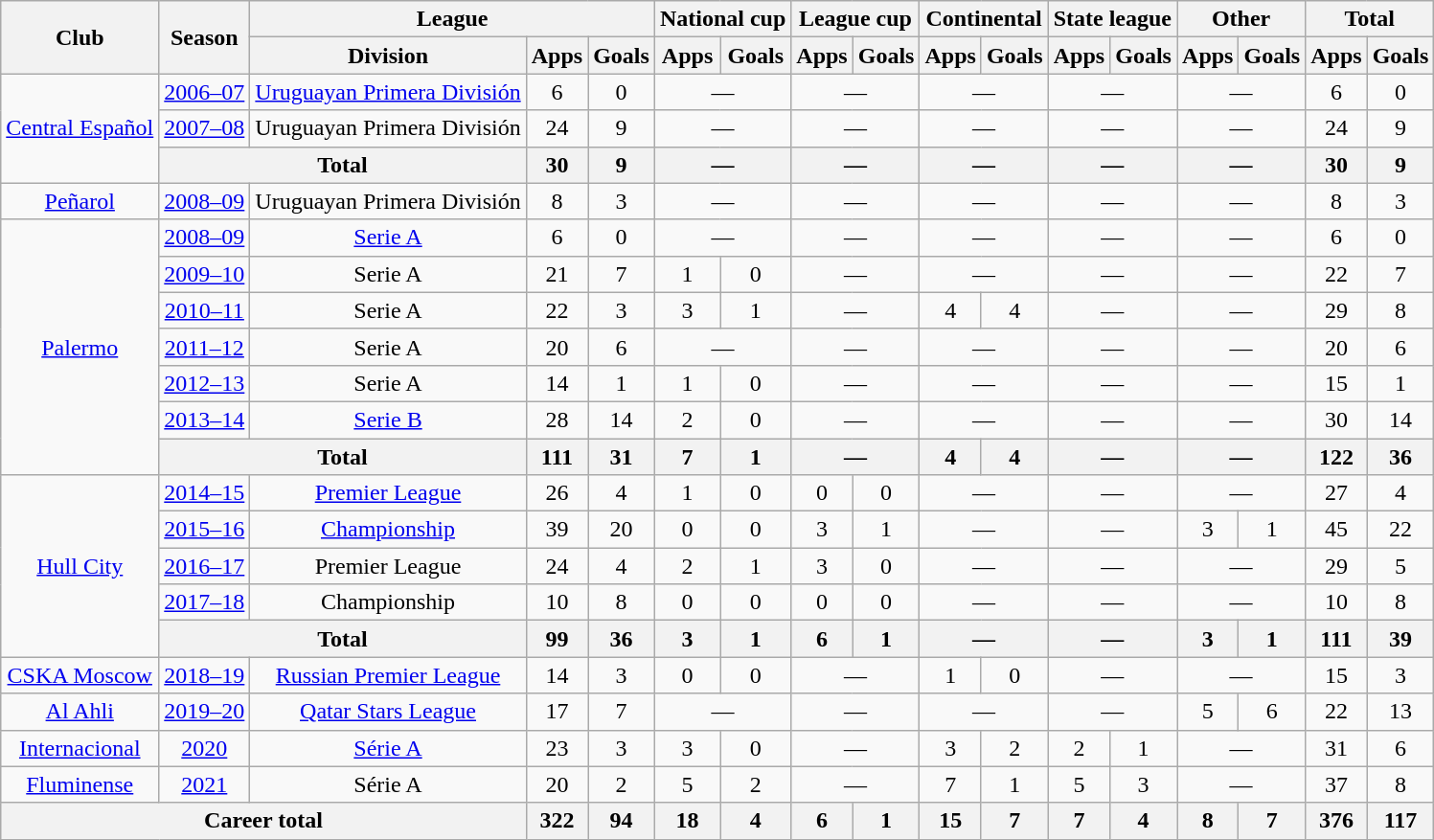<table class="wikitable" style="text-align:center">
<tr>
<th rowspan="2">Club</th>
<th rowspan="2">Season</th>
<th colspan="3">League</th>
<th colspan="2">National cup</th>
<th colspan="2">League cup</th>
<th colspan="2">Continental</th>
<th colspan="2">State league</th>
<th colspan="2">Other</th>
<th colspan="2">Total</th>
</tr>
<tr>
<th>Division</th>
<th>Apps</th>
<th>Goals</th>
<th>Apps</th>
<th>Goals</th>
<th>Apps</th>
<th>Goals</th>
<th>Apps</th>
<th>Goals</th>
<th>Apps</th>
<th>Goals</th>
<th>Apps</th>
<th>Goals</th>
<th>Apps</th>
<th>Goals</th>
</tr>
<tr>
<td rowspan="3"><a href='#'>Central Español</a></td>
<td><a href='#'>2006–07</a></td>
<td><a href='#'>Uruguayan Primera División</a></td>
<td>6</td>
<td>0</td>
<td colspan="2">—</td>
<td colspan="2">—</td>
<td colspan="2">—</td>
<td colspan="2">—</td>
<td colspan="2">—</td>
<td>6</td>
<td>0</td>
</tr>
<tr>
<td><a href='#'>2007–08</a></td>
<td>Uruguayan Primera División</td>
<td>24</td>
<td>9</td>
<td colspan="2">—</td>
<td colspan="2">—</td>
<td colspan="2">—</td>
<td colspan="2">—</td>
<td colspan="2">—</td>
<td>24</td>
<td>9</td>
</tr>
<tr>
<th colspan="2">Total</th>
<th>30</th>
<th>9</th>
<th colspan="2">—</th>
<th colspan="2">—</th>
<th colspan="2">—</th>
<th colspan="2">—</th>
<th colspan="2">—</th>
<th>30</th>
<th>9</th>
</tr>
<tr>
<td><a href='#'>Peñarol</a></td>
<td><a href='#'>2008–09</a></td>
<td>Uruguayan Primera División</td>
<td>8</td>
<td>3</td>
<td colspan="2">—</td>
<td colspan="2">—</td>
<td colspan="2">—</td>
<td colspan="2">—</td>
<td colspan="2">—</td>
<td>8</td>
<td>3</td>
</tr>
<tr>
<td rowspan="7"><a href='#'>Palermo</a></td>
<td><a href='#'>2008–09</a></td>
<td><a href='#'>Serie A</a></td>
<td>6</td>
<td>0</td>
<td colspan="2">—</td>
<td colspan="2">—</td>
<td colspan="2">—</td>
<td colspan="2">—</td>
<td colspan="2">—</td>
<td>6</td>
<td>0</td>
</tr>
<tr>
<td><a href='#'>2009–10</a></td>
<td>Serie A</td>
<td>21</td>
<td>7</td>
<td>1</td>
<td>0</td>
<td colspan="2">—</td>
<td colspan="2">—</td>
<td colspan="2">—</td>
<td colspan="2">—</td>
<td>22</td>
<td>7</td>
</tr>
<tr>
<td><a href='#'>2010–11</a></td>
<td>Serie A</td>
<td>22</td>
<td>3</td>
<td>3</td>
<td>1</td>
<td colspan="2">—</td>
<td>4</td>
<td>4</td>
<td colspan="2">—</td>
<td colspan="2">—</td>
<td>29</td>
<td>8</td>
</tr>
<tr>
<td><a href='#'>2011–12</a></td>
<td>Serie A</td>
<td>20</td>
<td>6</td>
<td colspan="2">—</td>
<td colspan="2">—</td>
<td colspan="2">—</td>
<td colspan="2">—</td>
<td colspan="2">—</td>
<td>20</td>
<td>6</td>
</tr>
<tr>
<td><a href='#'>2012–13</a></td>
<td>Serie A</td>
<td>14</td>
<td>1</td>
<td>1</td>
<td>0</td>
<td colspan="2">—</td>
<td colspan="2">—</td>
<td colspan="2">—</td>
<td colspan="2">—</td>
<td>15</td>
<td>1</td>
</tr>
<tr>
<td><a href='#'>2013–14</a></td>
<td><a href='#'>Serie B</a></td>
<td>28</td>
<td>14</td>
<td>2</td>
<td>0</td>
<td colspan="2">—</td>
<td colspan="2">—</td>
<td colspan="2">—</td>
<td colspan="2">—</td>
<td>30</td>
<td>14</td>
</tr>
<tr>
<th colspan="2">Total</th>
<th>111</th>
<th>31</th>
<th>7</th>
<th>1</th>
<th colspan="2">—</th>
<th>4</th>
<th>4</th>
<th colspan="2">—</th>
<th colspan="2">—</th>
<th>122</th>
<th>36</th>
</tr>
<tr>
<td rowspan="5"><a href='#'>Hull City</a></td>
<td><a href='#'>2014–15</a></td>
<td><a href='#'>Premier League</a></td>
<td>26</td>
<td>4</td>
<td>1</td>
<td>0</td>
<td>0</td>
<td>0</td>
<td colspan="2">—</td>
<td colspan="2">—</td>
<td colspan="2">—</td>
<td>27</td>
<td>4</td>
</tr>
<tr>
<td><a href='#'>2015–16</a></td>
<td><a href='#'>Championship</a></td>
<td>39</td>
<td>20</td>
<td>0</td>
<td>0</td>
<td>3</td>
<td>1</td>
<td colspan="2">—</td>
<td colspan="2">—</td>
<td>3</td>
<td>1</td>
<td>45</td>
<td>22</td>
</tr>
<tr>
<td><a href='#'>2016–17</a></td>
<td>Premier League</td>
<td>24</td>
<td>4</td>
<td>2</td>
<td>1</td>
<td>3</td>
<td>0</td>
<td colspan="2">—</td>
<td colspan="2">—</td>
<td colspan="2">—</td>
<td>29</td>
<td>5</td>
</tr>
<tr>
<td><a href='#'>2017–18</a></td>
<td>Championship</td>
<td>10</td>
<td>8</td>
<td>0</td>
<td>0</td>
<td>0</td>
<td>0</td>
<td colspan="2">—</td>
<td colspan="2">—</td>
<td colspan="2">—</td>
<td>10</td>
<td>8</td>
</tr>
<tr>
<th colspan="2">Total</th>
<th>99</th>
<th>36</th>
<th>3</th>
<th>1</th>
<th>6</th>
<th>1</th>
<th colspan="2">—</th>
<th colspan="2">—</th>
<th>3</th>
<th>1</th>
<th>111</th>
<th>39</th>
</tr>
<tr>
<td><a href='#'>CSKA Moscow</a></td>
<td><a href='#'>2018–19</a></td>
<td><a href='#'>Russian Premier League</a></td>
<td>14</td>
<td>3</td>
<td>0</td>
<td>0</td>
<td colspan="2">—</td>
<td>1</td>
<td>0</td>
<td colspan="2">—</td>
<td colspan="2">—</td>
<td>15</td>
<td>3</td>
</tr>
<tr>
<td><a href='#'>Al Ahli</a></td>
<td><a href='#'>2019–20</a></td>
<td><a href='#'>Qatar Stars League</a></td>
<td>17</td>
<td>7</td>
<td colspan="2">—</td>
<td colspan="2">—</td>
<td colspan="2">—</td>
<td colspan="2">—</td>
<td>5</td>
<td>6</td>
<td>22</td>
<td>13</td>
</tr>
<tr>
<td><a href='#'>Internacional</a></td>
<td><a href='#'>2020</a></td>
<td><a href='#'>Série A</a></td>
<td>23</td>
<td>3</td>
<td>3</td>
<td>0</td>
<td colspan="2">—</td>
<td>3</td>
<td>2</td>
<td>2</td>
<td>1</td>
<td colspan="2">—</td>
<td>31</td>
<td>6</td>
</tr>
<tr>
<td><a href='#'>Fluminense</a></td>
<td><a href='#'>2021</a></td>
<td>Série A</td>
<td>20</td>
<td>2</td>
<td>5</td>
<td>2</td>
<td colspan="2">—</td>
<td>7</td>
<td>1</td>
<td>5</td>
<td>3</td>
<td colspan="2">—</td>
<td>37</td>
<td>8</td>
</tr>
<tr>
<th colspan="3">Career total</th>
<th>322</th>
<th>94</th>
<th>18</th>
<th>4</th>
<th>6</th>
<th>1</th>
<th>15</th>
<th>7</th>
<th>7</th>
<th>4</th>
<th>8</th>
<th>7</th>
<th>376</th>
<th>117</th>
</tr>
</table>
